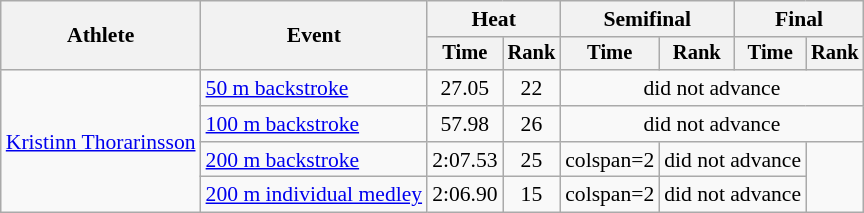<table class=wikitable style="font-size:90%">
<tr>
<th rowspan=2>Athlete</th>
<th rowspan=2>Event</th>
<th colspan="2">Heat</th>
<th colspan="2">Semifinal</th>
<th colspan="2">Final</th>
</tr>
<tr style="font-size:95%">
<th>Time</th>
<th>Rank</th>
<th>Time</th>
<th>Rank</th>
<th>Time</th>
<th>Rank</th>
</tr>
<tr align=center>
<td align=left rowspan=4><a href='#'>Kristinn Thorarinsson</a></td>
<td align=left><a href='#'>50 m backstroke</a></td>
<td>27.05</td>
<td>22</td>
<td colspan=4>did not advance</td>
</tr>
<tr align=center>
<td align=left><a href='#'>100 m backstroke</a></td>
<td>57.98</td>
<td>26</td>
<td colspan=4>did not advance</td>
</tr>
<tr align=center>
<td align=left><a href='#'>200 m backstroke</a></td>
<td>2:07.53</td>
<td>25</td>
<td>colspan=2 </td>
<td colspan=2>did not advance</td>
</tr>
<tr align=center>
<td align=left><a href='#'>200 m individual medley</a></td>
<td>2:06.90</td>
<td>15</td>
<td>colspan=2 </td>
<td colspan=2>did not advance</td>
</tr>
</table>
